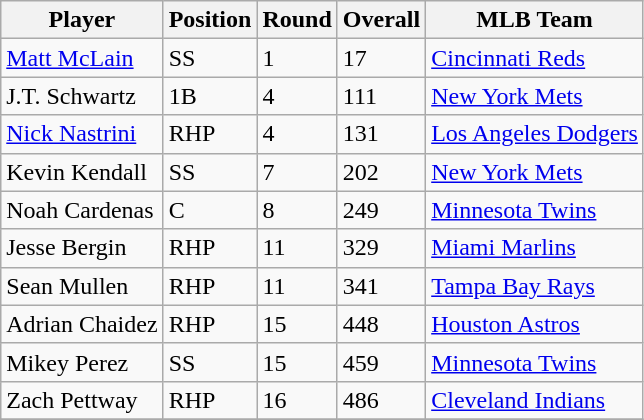<table class="wikitable">
<tr>
<th>Player</th>
<th>Position</th>
<th>Round</th>
<th>Overall</th>
<th>MLB Team</th>
</tr>
<tr>
<td><a href='#'>Matt McLain</a></td>
<td>SS</td>
<td>1</td>
<td>17</td>
<td><a href='#'>Cincinnati Reds</a></td>
</tr>
<tr>
<td>J.T. Schwartz</td>
<td>1B</td>
<td>4</td>
<td>111</td>
<td><a href='#'>New York Mets</a></td>
</tr>
<tr>
<td><a href='#'>Nick Nastrini</a></td>
<td>RHP</td>
<td>4</td>
<td>131</td>
<td><a href='#'>Los Angeles Dodgers</a></td>
</tr>
<tr>
<td>Kevin Kendall</td>
<td>SS</td>
<td>7</td>
<td>202</td>
<td><a href='#'>New York Mets</a></td>
</tr>
<tr>
<td>Noah Cardenas</td>
<td>C</td>
<td>8</td>
<td>249</td>
<td><a href='#'>Minnesota Twins</a></td>
</tr>
<tr>
<td>Jesse Bergin</td>
<td>RHP</td>
<td>11</td>
<td>329</td>
<td><a href='#'>Miami Marlins</a></td>
</tr>
<tr>
<td>Sean Mullen</td>
<td>RHP</td>
<td>11</td>
<td>341</td>
<td><a href='#'>Tampa Bay Rays</a></td>
</tr>
<tr>
<td>Adrian Chaidez</td>
<td>RHP</td>
<td>15</td>
<td>448</td>
<td><a href='#'>Houston Astros</a></td>
</tr>
<tr>
<td>Mikey Perez</td>
<td>SS</td>
<td>15</td>
<td>459</td>
<td><a href='#'>Minnesota Twins</a></td>
</tr>
<tr>
<td>Zach Pettway</td>
<td>RHP</td>
<td>16</td>
<td>486</td>
<td><a href='#'>Cleveland Indians</a></td>
</tr>
<tr>
</tr>
</table>
